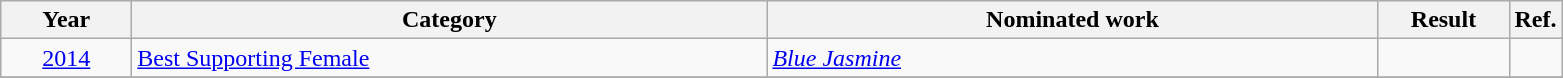<table class=wikitable>
<tr>
<th scope="col" style="width:5em;">Year</th>
<th scope="col" style="width:26em;">Category</th>
<th scope="col" style="width:25em;">Nominated work</th>
<th scope="col" style="width:5em;">Result</th>
<th>Ref.</th>
</tr>
<tr>
<td align="center"><a href='#'>2014</a></td>
<td><a href='#'>Best Supporting Female</a></td>
<td><em><a href='#'>Blue Jasmine</a></em></td>
<td></td>
<td align="center"></td>
</tr>
<tr>
</tr>
</table>
